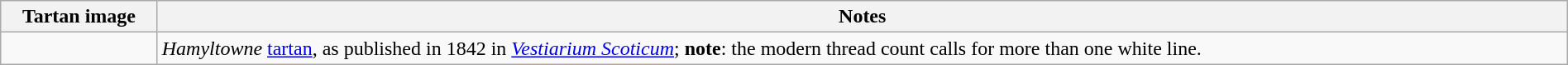<table class="wikitable" width=100%>
<tr>
<th width=10%>Tartan image</th>
<th width=90%>Notes</th>
</tr>
<tr>
<td></td>
<td><em>Hamyltowne</em> <a href='#'>tartan</a>, as published in 1842 in <em><a href='#'>Vestiarium Scoticum</a></em>; <strong>note</strong>: the modern thread count calls for more than one white line.</td>
</tr>
</table>
